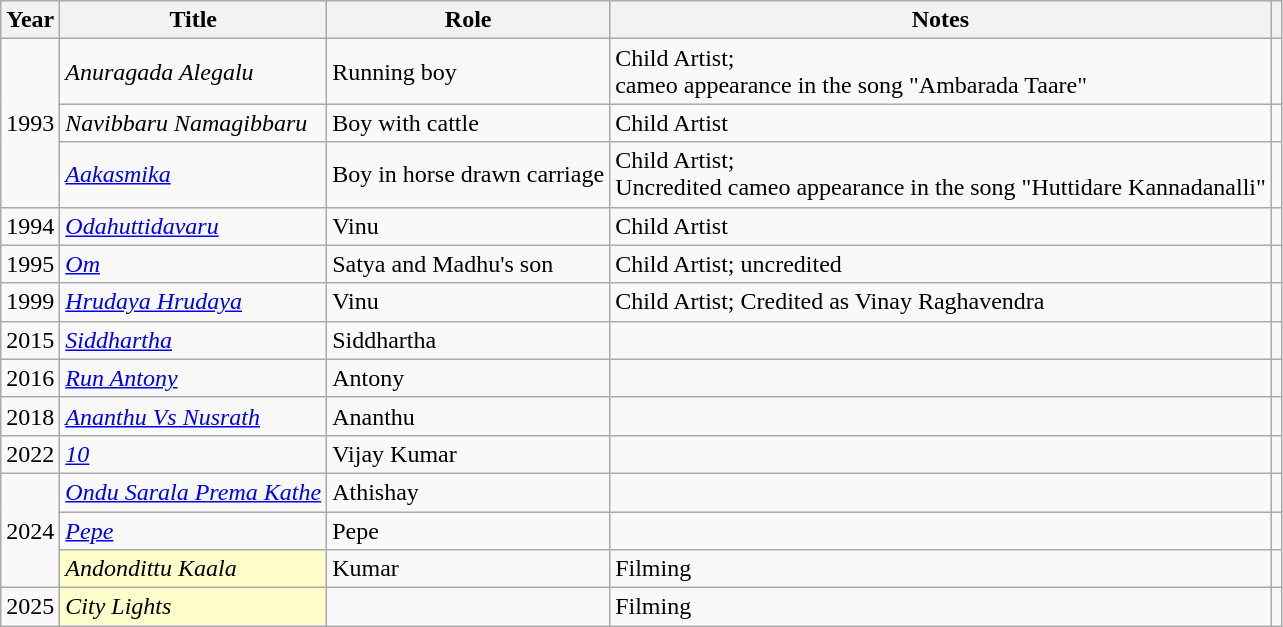<table class="wikitable sortable">
<tr>
<th>Year</th>
<th>Title</th>
<th>Role</th>
<th>Notes</th>
<th scope="col" class="unsortable"></th>
</tr>
<tr>
<td rowspan=3>1993</td>
<td><em>Anuragada Alegalu</em></td>
<td>Running boy</td>
<td>Child Artist;<br>cameo appearance in the song "Ambarada Taare"</td>
<td></td>
</tr>
<tr>
<td><em>Navibbaru Namagibbaru</em></td>
<td>Boy with cattle</td>
<td>Child Artist</td>
<td></td>
</tr>
<tr>
<td><em><a href='#'>Aakasmika</a></em></td>
<td>Boy in horse drawn carriage</td>
<td>Child Artist;<br>Uncredited cameo appearance in the song "Huttidare Kannadanalli"</td>
<td></td>
</tr>
<tr>
<td>1994</td>
<td><em><a href='#'>Odahuttidavaru</a></em></td>
<td>Vinu</td>
<td>Child Artist</td>
<td></td>
</tr>
<tr>
<td>1995</td>
<td><em><a href='#'>Om</a></em></td>
<td>Satya and Madhu's son</td>
<td>Child Artist; uncredited</td>
<td></td>
</tr>
<tr>
<td>1999</td>
<td><em><a href='#'>Hrudaya Hrudaya</a></em></td>
<td>Vinu</td>
<td>Child Artist; Credited as Vinay Raghavendra</td>
<td></td>
</tr>
<tr>
<td>2015</td>
<td><em><a href='#'>Siddhartha</a></em></td>
<td>Siddhartha</td>
<td></td>
<td></td>
</tr>
<tr>
<td>2016</td>
<td><em><a href='#'>Run Antony</a></em></td>
<td>Antony</td>
<td></td>
<td></td>
</tr>
<tr>
<td>2018</td>
<td><em><a href='#'>Ananthu Vs Nusrath</a></em></td>
<td>Ananthu</td>
<td></td>
<td></td>
</tr>
<tr>
<td>2022</td>
<td><em><a href='#'>10</a></em></td>
<td>Vijay Kumar</td>
<td></td>
<td></td>
</tr>
<tr>
<td rowspan=3>2024</td>
<td><em><a href='#'>Ondu Sarala Prema Kathe</a></em></td>
<td>Athishay</td>
<td></td>
<td></td>
</tr>
<tr>
<td><em><a href='#'>Pepe</a></em></td>
<td>Pepe</td>
<td></td>
<td></td>
</tr>
<tr>
<td style="background:#FFFFCC;"><em>Andondittu Kaala</em></td>
<td>Kumar</td>
<td>Filming</td>
<td></td>
</tr>
<tr>
<td>2025</td>
<td style="background:#FFFFCC;"><em>City Lights</em></td>
<td></td>
<td>Filming</td>
<td></td>
</tr>
</table>
